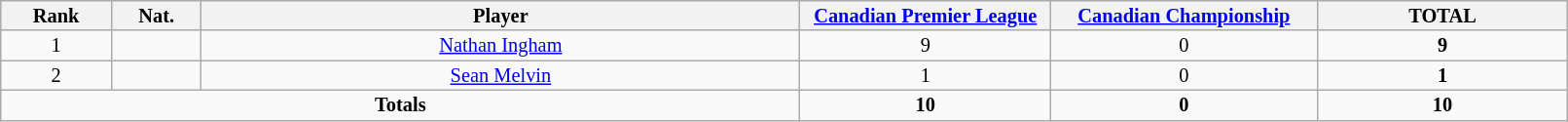<table class="wikitable sortable alternance" style="font-size:85%; text-align:center; line-height:14px; width:85%;">
<tr>
<th width=10>Rank</th>
<th width=10>Nat.</th>
<th scope="col" style="width:200px;">Player</th>
<th width=80><a href='#'>Canadian Premier League</a></th>
<th width=80><a href='#'>Canadian Championship</a></th>
<th width=80>TOTAL</th>
</tr>
<tr>
<td>1</td>
<td></td>
<td><a href='#'>Nathan Ingham</a></td>
<td>9</td>
<td>0</td>
<td><strong>9</strong></td>
</tr>
<tr>
<td>2</td>
<td></td>
<td><a href='#'>Sean Melvin</a></td>
<td>1</td>
<td>0</td>
<td><strong>1</strong></td>
</tr>
<tr class="sortbottom">
<td colspan="3"><strong>Totals</strong></td>
<td><strong>10</strong></td>
<td><strong>0</strong></td>
<td><strong>10</strong></td>
</tr>
</table>
